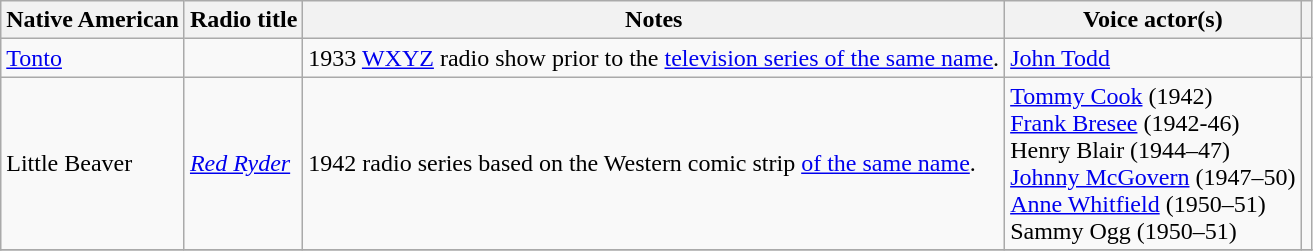<table class="wikitable sortable">
<tr>
<th>Native American</th>
<th>Radio title</th>
<th class="unsortable">Notes</th>
<th>Voice actor(s)</th>
<th class="unsortable"></th>
</tr>
<tr>
<td><a href='#'>Tonto</a></td>
<td><em></em></td>
<td>1933 <a href='#'>WXYZ</a> radio show prior to the <a href='#'>television series of the same name</a>.</td>
<td><a href='#'>John Todd</a></td>
<td></td>
</tr>
<tr>
<td>Little Beaver</td>
<td><em><a href='#'>Red Ryder</a></em></td>
<td>1942 radio series based on the Western comic strip <a href='#'>of the same name</a>.</td>
<td><a href='#'>Tommy Cook</a> (1942)<br><a href='#'>Frank Bresee</a> (1942-46)<br>Henry Blair (1944–47)<br><a href='#'>Johnny McGovern</a> (1947–50)<br><a href='#'>Anne Whitfield</a> (1950–51)<br>Sammy Ogg (1950–51)</td>
<td></td>
</tr>
<tr>
</tr>
</table>
